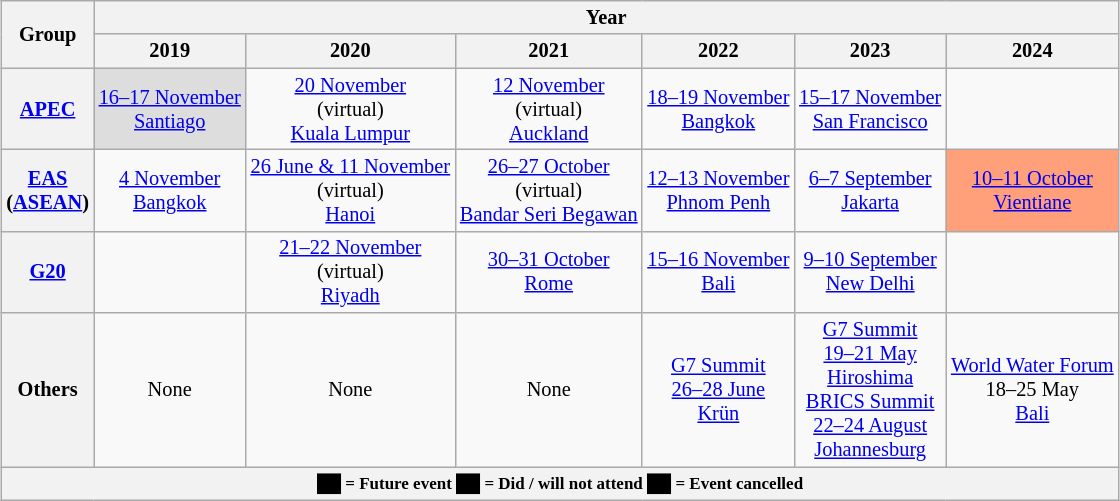<table class="wikitable" style="margin:1em auto; font-size:85%; text-align:center;">
<tr>
<th rowspan="2">Group</th>
<th colspan="6">Year</th>
</tr>
<tr>
<th>2019</th>
<th>2020</th>
<th>2021</th>
<th>2022</th>
<th>2023</th>
<th>2024</th>
</tr>
<tr>
<th><strong><a href='#'>APEC</a></strong></th>
<td style="background:#ddd;"><a href='#'>16–17 November</a><br> <a href='#'>Santiago</a></td>
<td><a href='#'>20 November</a><br>(virtual)<br> <a href='#'>Kuala Lumpur</a></td>
<td><a href='#'>12 November</a><br>(virtual)<br> <a href='#'>Auckland</a></td>
<td><a href='#'>18–19 November</a><br> <a href='#'>Bangkok</a></td>
<td><a href='#'>15–17 November</a><br> <a href='#'>San Francisco</a></td>
</tr>
<tr>
<th><strong><a href='#'>EAS</a><br>(<a href='#'>ASEAN</a>)</strong></th>
<td><a href='#'>4 November</a><br> <a href='#'>Bangkok</a></td>
<td><a href='#'>26 June & 11 November</a><br>(virtual)<br> <a href='#'>Hanoi</a></td>
<td><a href='#'>26–27 October</a><br>(virtual)<br> <a href='#'>Bandar Seri Begawan</a></td>
<td><a href='#'>12–13 November</a><br> <a href='#'>Phnom Penh</a></td>
<td><a href='#'>6–7 September</a><br> <a href='#'>Jakarta</a></td>
<td style="background:#ffa07a;"><a href='#'>10–11 October</a><br> <a href='#'>Vientiane</a></td>
</tr>
<tr>
<th><strong><a href='#'>G20</a></strong></th>
<td></td>
<td><a href='#'>21–22 November</a><br>(virtual)<br> <a href='#'>Riyadh</a></td>
<td><a href='#'>30–31 October</a><br> <a href='#'>Rome</a></td>
<td><a href='#'>15–16 November</a><br> <a href='#'>Bali</a></td>
<td><a href='#'>9–10 September</a><br> <a href='#'>New Delhi</a></td>
</tr>
<tr>
<th><strong>Others</strong></th>
<td>None</td>
<td>None</td>
<td>None</td>
<td><a href='#'>G7 Summit</a><br><a href='#'>26–28 June</a><br> <a href='#'>Krün</a></td>
<td><a href='#'>G7 Summit</a><br><a href='#'>19–21 May</a><br> <a href='#'>Hiroshima</a><br><a href='#'>BRICS Summit</a><br><a href='#'>22–24 August</a><br> <a href='#'>Johannesburg</a></td>
<td><a href='#'>World Water Forum</a><br> 18–25 May<br> <a href='#'>Bali</a></td>
</tr>
<tr>
<th colspan="7"><small><span>██</span> = Future event <span>██</span> = Did / will not attend <span>██</span> = Event cancelled</small></th>
</tr>
</table>
